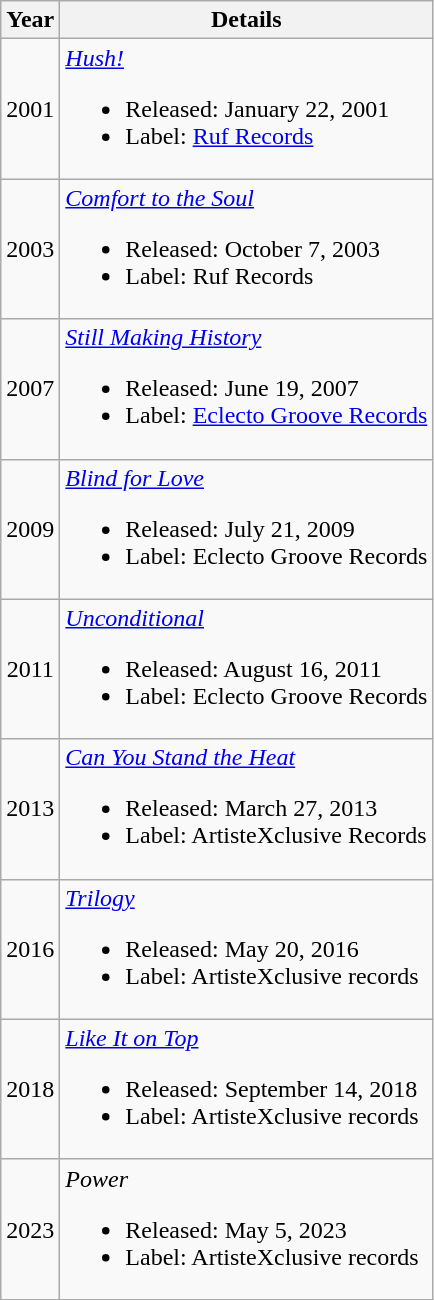<table class=wikitable style=text-align:center;>
<tr>
<th>Year</th>
<th>Details</th>
</tr>
<tr>
<td>2001</td>
<td align=left><em><a href='#'>Hush!</a></em><br><ul><li>Released: January 22, 2001</li><li>Label: <a href='#'>Ruf Records</a></li></ul></td>
</tr>
<tr>
<td>2003</td>
<td align=left><em><a href='#'>Comfort to the Soul</a></em><br><ul><li>Released: October 7, 2003</li><li>Label: Ruf Records</li></ul></td>
</tr>
<tr>
<td>2007</td>
<td align=left><em><a href='#'>Still Making History</a></em><br><ul><li>Released: June 19, 2007</li><li>Label: <a href='#'>Eclecto Groove Records</a></li></ul></td>
</tr>
<tr>
<td>2009</td>
<td align=left><em><a href='#'>Blind for Love</a></em><br><ul><li>Released: July 21, 2009</li><li>Label: Eclecto Groove Records</li></ul></td>
</tr>
<tr>
<td>2011</td>
<td align=left><em><a href='#'>Unconditional</a></em><br><ul><li>Released: August 16, 2011</li><li>Label: Eclecto Groove Records</li></ul></td>
</tr>
<tr>
<td>2013</td>
<td align=left><em><a href='#'>Can You Stand the Heat</a></em><br><ul><li>Released: March 27, 2013</li><li>Label: ArtisteXclusive Records</li></ul></td>
</tr>
<tr>
<td>2016</td>
<td align=left><em><a href='#'>Trilogy</a></em><br><ul><li>Released: May 20, 2016</li><li>Label: ArtisteXclusive records</li></ul></td>
</tr>
<tr>
<td>2018</td>
<td align=left><em><a href='#'>Like It on Top</a></em><br><ul><li>Released: September 14, 2018</li><li>Label: ArtisteXclusive records</li></ul></td>
</tr>
<tr>
<td>2023</td>
<td align=left><em>Power</em><br><ul><li>Released: May 5, 2023</li><li>Label: ArtisteXclusive records</li></ul></td>
</tr>
</table>
